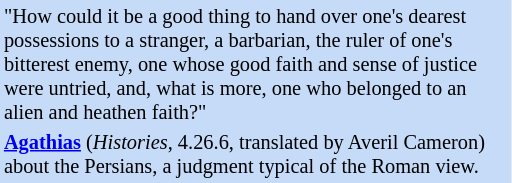<table class="toccolours" style="background:#c6dbf7; float:left; font-size:85%; margin-left:1em; margin-right:2em; max-width:27%; text-align:left; width:30em;">
<tr>
<td>"How could it be a good thing to hand over one's dearest possessions to a stranger, a barbarian, the ruler of one's bitterest enemy, one whose good faith and sense of justice were untried, and, what is more, one who belonged to an alien and heathen faith?"</td>
</tr>
<tr>
<td><strong><a href='#'>Agathias</a></strong> (<em>Histories</em>, 4.26.6, translated by Averil Cameron) about the Persians, a judgment typical of the Roman view.</td>
</tr>
</table>
